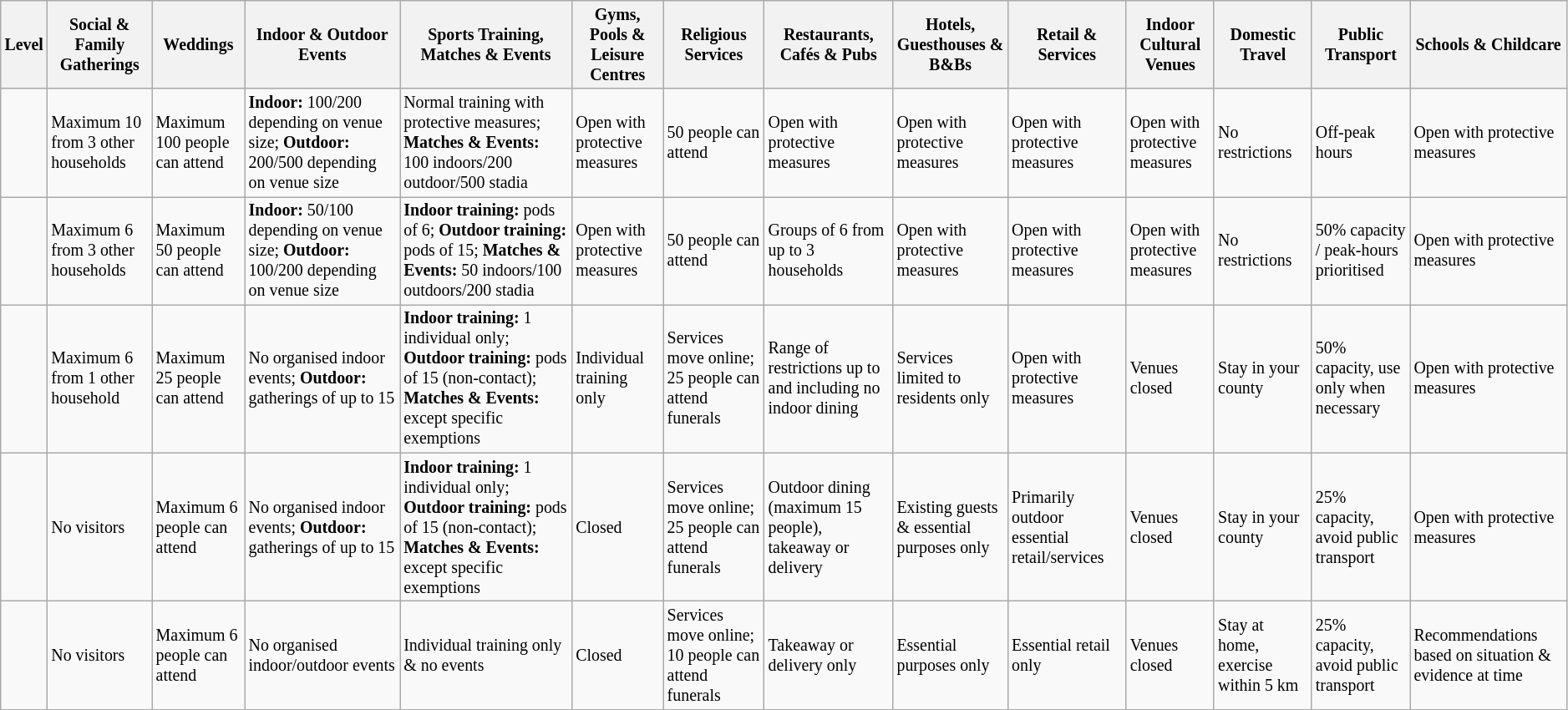<table class="wikitable" style="text-align:left; font-size:83%">
<tr>
<th>Level</th>
<th>Social & Family Gatherings</th>
<th>Weddings</th>
<th>Indoor & Outdoor Events</th>
<th>Sports Training, Matches & Events</th>
<th>Gyms, Pools & Leisure Centres</th>
<th>Religious Services</th>
<th>Restaurants, Cafés & Pubs</th>
<th>Hotels, Guesthouses & B&Bs</th>
<th>Retail & Services</th>
<th>Indoor Cultural Venues</th>
<th>Domestic Travel</th>
<th>Public Transport</th>
<th>Schools & Childcare</th>
</tr>
<tr>
<td style="text-align:center;"></td>
<td>Maximum 10 from 3 other households</td>
<td>Maximum 100 people can attend</td>
<td><strong>Indoor:</strong> 100/200 depending on venue size; <strong>Outdoor:</strong> 200/500 depending on venue size</td>
<td>Normal training with protective measures; <strong>Matches & Events:</strong> 100 indoors/200 outdoor/500 stadia</td>
<td>Open with protective measures</td>
<td>50 people can attend</td>
<td>Open with protective measures</td>
<td>Open with protective measures</td>
<td>Open with protective measures</td>
<td>Open with protective measures</td>
<td>No restrictions</td>
<td>Off-peak hours</td>
<td>Open with protective measures</td>
</tr>
<tr>
<td style="text-align:center;"></td>
<td>Maximum 6 from 3 other households</td>
<td>Maximum 50 people can attend</td>
<td><strong>Indoor:</strong> 50/100 depending on venue size; <strong>Outdoor:</strong> 100/200 depending on venue size</td>
<td><strong>Indoor training:</strong> pods of 6; <strong>Outdoor training:</strong> pods of 15; <strong>Matches & Events:</strong> 50 indoors/100 outdoors/200 stadia</td>
<td>Open with protective measures</td>
<td>50 people can attend</td>
<td>Groups of 6 from up to 3 households</td>
<td>Open with protective measures</td>
<td>Open with protective measures</td>
<td>Open with protective measures</td>
<td>No restrictions</td>
<td>50% capacity / peak-hours prioritised</td>
<td>Open with protective measures</td>
</tr>
<tr>
<td style="text-align:center;"></td>
<td>Maximum 6 from 1 other household</td>
<td>Maximum 25 people can attend</td>
<td>No organised indoor events; <strong>Outdoor:</strong> gatherings of up to 15</td>
<td><strong>Indoor training:</strong> 1 individual only; <strong>Outdoor training:</strong> pods of 15 (non-contact); <strong>Matches & Events:</strong> except specific exemptions</td>
<td>Individual training only</td>
<td>Services move online; 25 people can attend funerals</td>
<td>Range of restrictions up to and including no indoor dining</td>
<td>Services limited to residents only</td>
<td>Open with protective measures</td>
<td>Venues closed</td>
<td>Stay in your county</td>
<td>50% capacity, use only when necessary</td>
<td>Open with protective measures</td>
</tr>
<tr>
<td style="text-align:center;"></td>
<td>No visitors</td>
<td>Maximum 6 people can attend</td>
<td>No organised indoor events; <strong>Outdoor:</strong> gatherings of up to 15</td>
<td><strong>Indoor training:</strong> 1 individual only; <strong>Outdoor training:</strong> pods of 15 (non-contact); <strong>Matches & Events:</strong> except specific exemptions</td>
<td>Closed</td>
<td>Services move online; 25 people can attend funerals</td>
<td>Outdoor dining (maximum 15 people), takeaway or delivery</td>
<td>Existing guests & essential purposes only</td>
<td>Primarily outdoor essential retail/services</td>
<td>Venues closed</td>
<td>Stay in your county</td>
<td>25% capacity, avoid public transport</td>
<td>Open with protective measures</td>
</tr>
<tr>
<td style="text-align:center;"></td>
<td>No visitors</td>
<td>Maximum 6 people can attend</td>
<td>No organised indoor/outdoor events</td>
<td>Individual training only & no events</td>
<td>Closed</td>
<td>Services move online; 10 people can attend funerals</td>
<td>Takeaway or delivery only</td>
<td>Essential purposes only</td>
<td>Essential retail only</td>
<td>Venues closed</td>
<td>Stay at home, exercise within 5 km</td>
<td>25% capacity, avoid public transport</td>
<td>Recommendations based on situation & evidence at time</td>
</tr>
</table>
